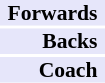<table cellpadding="0" style="border:0;font-size:90%;">
<tr>
<td style="padding:0 5px; text-align:right;" bgcolor="lavender"><strong>Forwards</strong></td>
<td style="text-align:left;"></td>
</tr>
<tr>
<td style="padding:0 5px; text-align:right;" bgcolor="lavender"><strong>Backs</strong></td>
<td style="text-align:left;"></td>
</tr>
<tr>
<td style="padding:0 5px; text-align:right;" bgcolor="lavender"><strong>Coach</strong></td>
<td style="text-align:left;"></td>
</tr>
</table>
